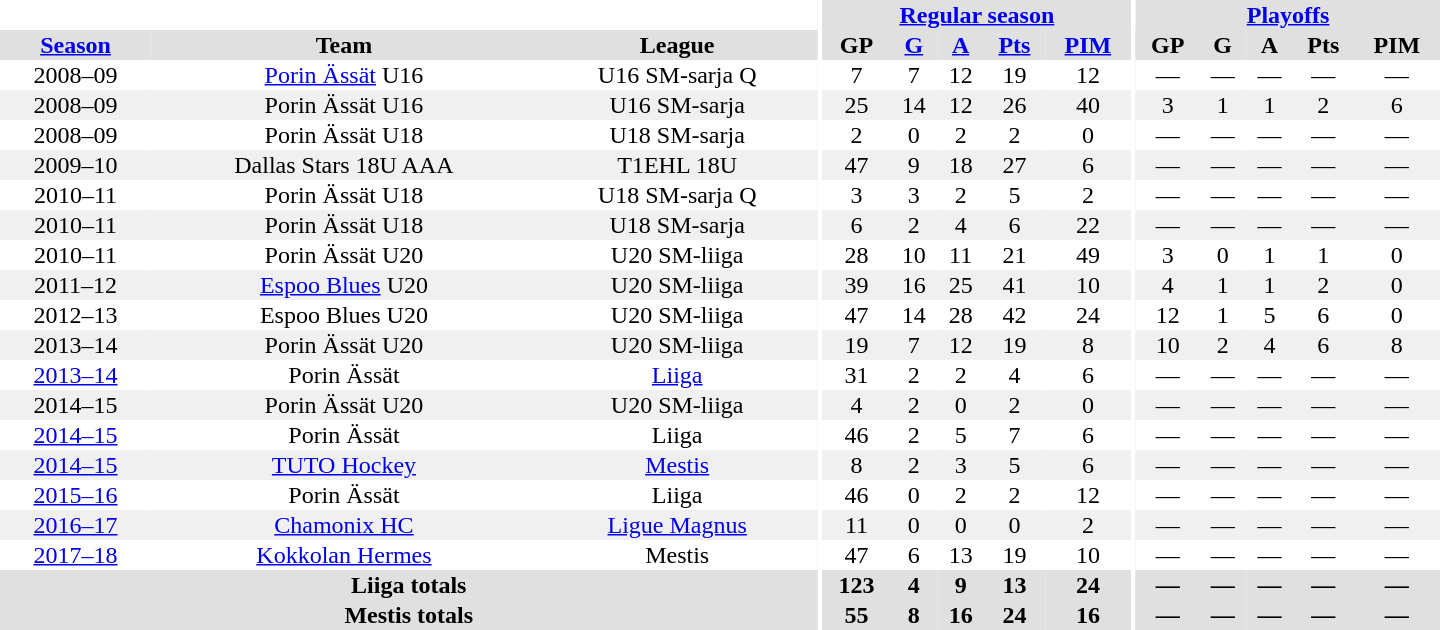<table border="0" cellpadding="1" cellspacing="0" style="text-align:center; width:60em">
<tr bgcolor="#e0e0e0">
<th colspan="3" bgcolor="#ffffff"></th>
<th rowspan="99" bgcolor="#ffffff"></th>
<th colspan="5"><a href='#'>Regular season</a></th>
<th rowspan="99" bgcolor="#ffffff"></th>
<th colspan="5"><a href='#'>Playoffs</a></th>
</tr>
<tr bgcolor="#e0e0e0">
<th><a href='#'>Season</a></th>
<th>Team</th>
<th>League</th>
<th>GP</th>
<th><a href='#'>G</a></th>
<th><a href='#'>A</a></th>
<th><a href='#'>Pts</a></th>
<th><a href='#'>PIM</a></th>
<th>GP</th>
<th>G</th>
<th>A</th>
<th>Pts</th>
<th>PIM</th>
</tr>
<tr>
<td>2008–09</td>
<td><a href='#'>Porin Ässät</a> U16</td>
<td>U16 SM-sarja Q</td>
<td>7</td>
<td>7</td>
<td>12</td>
<td>19</td>
<td>12</td>
<td>—</td>
<td>—</td>
<td>—</td>
<td>—</td>
<td>—</td>
</tr>
<tr bgcolor="#f0f0f0">
<td>2008–09</td>
<td>Porin Ässät U16</td>
<td>U16 SM-sarja</td>
<td>25</td>
<td>14</td>
<td>12</td>
<td>26</td>
<td>40</td>
<td>3</td>
<td>1</td>
<td>1</td>
<td>2</td>
<td>6</td>
</tr>
<tr>
<td>2008–09</td>
<td>Porin Ässät U18</td>
<td>U18 SM-sarja</td>
<td>2</td>
<td>0</td>
<td>2</td>
<td>2</td>
<td>0</td>
<td>—</td>
<td>—</td>
<td>—</td>
<td>—</td>
<td>—</td>
</tr>
<tr bgcolor="#f0f0f0">
<td>2009–10</td>
<td>Dallas Stars 18U AAA</td>
<td>T1EHL 18U</td>
<td>47</td>
<td>9</td>
<td>18</td>
<td>27</td>
<td>6</td>
<td>—</td>
<td>—</td>
<td>—</td>
<td>—</td>
<td>—</td>
</tr>
<tr>
<td>2010–11</td>
<td>Porin Ässät U18</td>
<td>U18 SM-sarja Q</td>
<td>3</td>
<td>3</td>
<td>2</td>
<td>5</td>
<td>2</td>
<td>—</td>
<td>—</td>
<td>—</td>
<td>—</td>
<td>—</td>
</tr>
<tr bgcolor="#f0f0f0">
<td>2010–11</td>
<td>Porin Ässät U18</td>
<td>U18 SM-sarja</td>
<td>6</td>
<td>2</td>
<td>4</td>
<td>6</td>
<td>22</td>
<td>—</td>
<td>—</td>
<td>—</td>
<td>—</td>
<td>—</td>
</tr>
<tr>
<td>2010–11</td>
<td>Porin Ässät U20</td>
<td>U20 SM-liiga</td>
<td>28</td>
<td>10</td>
<td>11</td>
<td>21</td>
<td>49</td>
<td>3</td>
<td>0</td>
<td>1</td>
<td>1</td>
<td>0</td>
</tr>
<tr bgcolor="#f0f0f0">
<td>2011–12</td>
<td><a href='#'>Espoo Blues</a> U20</td>
<td>U20 SM-liiga</td>
<td>39</td>
<td>16</td>
<td>25</td>
<td>41</td>
<td>10</td>
<td>4</td>
<td>1</td>
<td>1</td>
<td>2</td>
<td>0</td>
</tr>
<tr>
<td>2012–13</td>
<td>Espoo Blues U20</td>
<td>U20 SM-liiga</td>
<td>47</td>
<td>14</td>
<td>28</td>
<td>42</td>
<td>24</td>
<td>12</td>
<td>1</td>
<td>5</td>
<td>6</td>
<td>0</td>
</tr>
<tr bgcolor="#f0f0f0">
<td>2013–14</td>
<td>Porin Ässät U20</td>
<td>U20 SM-liiga</td>
<td>19</td>
<td>7</td>
<td>12</td>
<td>19</td>
<td>8</td>
<td>10</td>
<td>2</td>
<td>4</td>
<td>6</td>
<td>8</td>
</tr>
<tr>
<td><a href='#'>2013–14</a></td>
<td>Porin Ässät</td>
<td><a href='#'>Liiga</a></td>
<td>31</td>
<td>2</td>
<td>2</td>
<td>4</td>
<td>6</td>
<td>—</td>
<td>—</td>
<td>—</td>
<td>—</td>
<td>—</td>
</tr>
<tr bgcolor="#f0f0f0">
<td>2014–15</td>
<td>Porin Ässät U20</td>
<td>U20 SM-liiga</td>
<td>4</td>
<td>2</td>
<td>0</td>
<td>2</td>
<td>0</td>
<td>—</td>
<td>—</td>
<td>—</td>
<td>—</td>
<td>—</td>
</tr>
<tr>
<td><a href='#'>2014–15</a></td>
<td>Porin Ässät</td>
<td>Liiga</td>
<td>46</td>
<td>2</td>
<td>5</td>
<td>7</td>
<td>6</td>
<td>—</td>
<td>—</td>
<td>—</td>
<td>—</td>
<td>—</td>
</tr>
<tr bgcolor="#f0f0f0">
<td><a href='#'>2014–15</a></td>
<td><a href='#'>TUTO Hockey</a></td>
<td><a href='#'>Mestis</a></td>
<td>8</td>
<td>2</td>
<td>3</td>
<td>5</td>
<td>6</td>
<td>—</td>
<td>—</td>
<td>—</td>
<td>—</td>
<td>—</td>
</tr>
<tr>
<td><a href='#'>2015–16</a></td>
<td>Porin Ässät</td>
<td>Liiga</td>
<td>46</td>
<td>0</td>
<td>2</td>
<td>2</td>
<td>12</td>
<td>—</td>
<td>—</td>
<td>—</td>
<td>—</td>
<td>—</td>
</tr>
<tr bgcolor="#f0f0f0">
<td><a href='#'>2016–17</a></td>
<td><a href='#'>Chamonix HC</a></td>
<td><a href='#'>Ligue Magnus</a></td>
<td>11</td>
<td>0</td>
<td>0</td>
<td>0</td>
<td>2</td>
<td>—</td>
<td>—</td>
<td>—</td>
<td>—</td>
<td>—</td>
</tr>
<tr>
<td><a href='#'>2017–18</a></td>
<td><a href='#'>Kokkolan Hermes</a></td>
<td>Mestis</td>
<td>47</td>
<td>6</td>
<td>13</td>
<td>19</td>
<td>10</td>
<td>—</td>
<td>—</td>
<td>—</td>
<td>—</td>
<td>—</td>
</tr>
<tr>
</tr>
<tr ALIGN="center" bgcolor="#e0e0e0">
<th colspan="3">Liiga totals</th>
<th ALIGN="center">123</th>
<th ALIGN="center">4</th>
<th ALIGN="center">9</th>
<th ALIGN="center">13</th>
<th ALIGN="center">24</th>
<th ALIGN="center">—</th>
<th ALIGN="center">—</th>
<th ALIGN="center">—</th>
<th ALIGN="center">—</th>
<th ALIGN="center">—</th>
</tr>
<tr>
</tr>
<tr ALIGN="center" bgcolor="#e0e0e0">
<th colspan="3">Mestis totals</th>
<th ALIGN="center">55</th>
<th ALIGN="center">8</th>
<th ALIGN="center">16</th>
<th ALIGN="center">24</th>
<th ALIGN="center">16</th>
<th ALIGN="center">—</th>
<th ALIGN="center">—</th>
<th ALIGN="center">—</th>
<th ALIGN="center">—</th>
<th ALIGN="center">—</th>
</tr>
</table>
